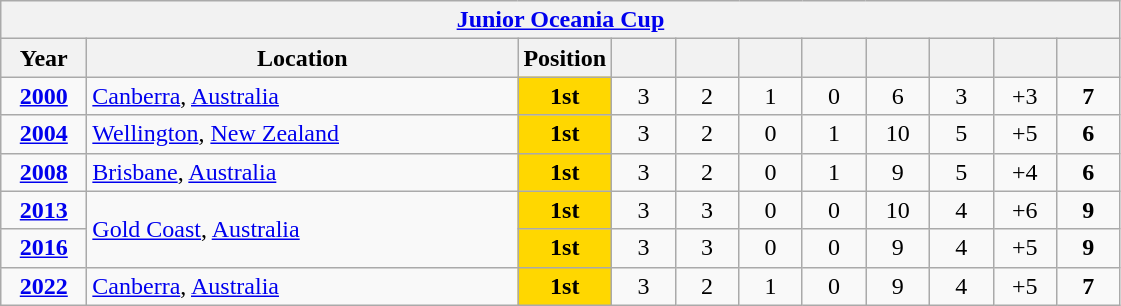<table class="wikitable" style="text-align: center;">
<tr>
<th colspan=11><strong><a href='#'>Junior Oceania Cup</a></strong></th>
</tr>
<tr>
<th style="width: 50px;">Year</th>
<th style="width: 280px;">Location</th>
<th style="width: 50px;">Position</th>
<th style="width: 35px;"></th>
<th style="width: 35px;"></th>
<th style="width: 35px;"></th>
<th style="width: 35px;"></th>
<th style="width: 35px;"></th>
<th style="width: 35px;"></th>
<th style="width: 35px;"></th>
<th style="width: 35px;"></th>
</tr>
<tr>
<td><strong><a href='#'>2000</a></strong></td>
<td style="text-align: left;"> <a href='#'>Canberra</a>, <a href='#'>Australia</a></td>
<td style="background-color: gold"><strong>1st</strong></td>
<td>3</td>
<td>2</td>
<td>1</td>
<td>0</td>
<td>6</td>
<td>3</td>
<td>+3</td>
<td><strong>7</strong></td>
</tr>
<tr>
<td><strong><a href='#'>2004</a></strong></td>
<td style="text-align: left;"> <a href='#'>Wellington</a>, <a href='#'>New Zealand</a></td>
<td style="background-color: gold"><strong>1st</strong></td>
<td>3</td>
<td>2</td>
<td>0</td>
<td>1</td>
<td>10</td>
<td>5</td>
<td>+5</td>
<td><strong>6</strong></td>
</tr>
<tr>
<td><strong><a href='#'>2008</a></strong></td>
<td style="text-align: left;"> <a href='#'>Brisbane</a>, <a href='#'>Australia</a></td>
<td style="background-color: gold"><strong>1st</strong></td>
<td>3</td>
<td>2</td>
<td>0</td>
<td>1</td>
<td>9</td>
<td>5</td>
<td>+4</td>
<td><strong>6</strong></td>
</tr>
<tr>
<td><strong><a href='#'>2013</a></strong></td>
<td rowspan=2; style="text-align: left;"> <a href='#'>Gold Coast</a>, <a href='#'>Australia</a></td>
<td style="background-color: gold"><strong>1st</strong></td>
<td>3</td>
<td>3</td>
<td>0</td>
<td>0</td>
<td>10</td>
<td>4</td>
<td>+6</td>
<td><strong>9</strong></td>
</tr>
<tr>
<td><strong><a href='#'>2016</a></strong></td>
<td style="background-color: gold"><strong>1st</strong></td>
<td>3</td>
<td>3</td>
<td>0</td>
<td>0</td>
<td>9</td>
<td>4</td>
<td>+5</td>
<td><strong>9</strong></td>
</tr>
<tr>
<td><strong><a href='#'>2022</a></strong></td>
<td style="text-align: left;"> <a href='#'>Canberra</a>, <a href='#'>Australia</a></td>
<td style="background-color: gold"><strong>1st</strong></td>
<td>3</td>
<td>2</td>
<td>1</td>
<td>0</td>
<td>9</td>
<td>4</td>
<td>+5</td>
<td><strong>7</strong></td>
</tr>
</table>
